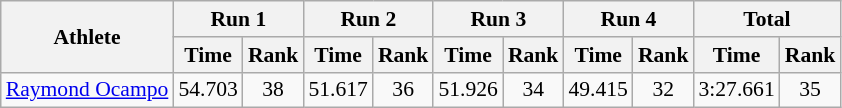<table class="wikitable" border="1" style="font-size:90%">
<tr>
<th rowspan="2">Athlete</th>
<th colspan="2">Run 1</th>
<th colspan="2">Run 2</th>
<th colspan="2">Run 3</th>
<th colspan="2">Run 4</th>
<th colspan="2">Total</th>
</tr>
<tr>
<th>Time</th>
<th>Rank</th>
<th>Time</th>
<th>Rank</th>
<th>Time</th>
<th>Rank</th>
<th>Time</th>
<th>Rank</th>
<th>Time</th>
<th>Rank</th>
</tr>
<tr>
<td><a href='#'>Raymond Ocampo</a></td>
<td align="center">54.703</td>
<td align="center">38</td>
<td align="center">51.617</td>
<td align="center">36</td>
<td align="center">51.926</td>
<td align="center">34</td>
<td align="center">49.415</td>
<td align="center">32</td>
<td align="center">3:27.661</td>
<td align="center">35</td>
</tr>
</table>
